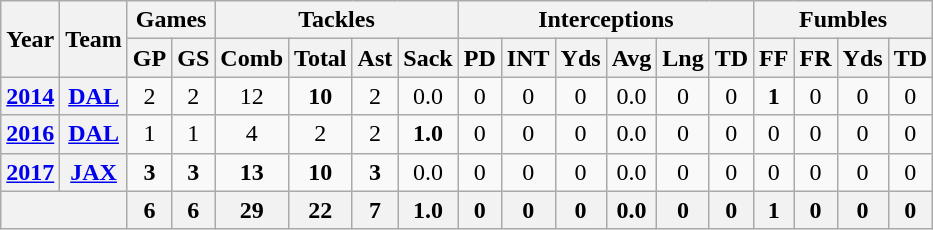<table class="wikitable" style="text-align:center">
<tr>
<th rowspan="2">Year</th>
<th rowspan="2">Team</th>
<th colspan="2">Games</th>
<th colspan="4">Tackles</th>
<th colspan="6">Interceptions</th>
<th colspan="4">Fumbles</th>
</tr>
<tr>
<th>GP</th>
<th>GS</th>
<th>Comb</th>
<th>Total</th>
<th>Ast</th>
<th>Sack</th>
<th>PD</th>
<th>INT</th>
<th>Yds</th>
<th>Avg</th>
<th>Lng</th>
<th>TD</th>
<th>FF</th>
<th>FR</th>
<th>Yds</th>
<th>TD</th>
</tr>
<tr>
<th><a href='#'>2014</a></th>
<th><a href='#'>DAL</a></th>
<td>2</td>
<td>2</td>
<td>12</td>
<td><strong>10</strong></td>
<td>2</td>
<td>0.0</td>
<td>0</td>
<td>0</td>
<td>0</td>
<td>0.0</td>
<td>0</td>
<td>0</td>
<td><strong>1</strong></td>
<td>0</td>
<td>0</td>
<td>0</td>
</tr>
<tr>
<th><a href='#'>2016</a></th>
<th><a href='#'>DAL</a></th>
<td>1</td>
<td>1</td>
<td>4</td>
<td>2</td>
<td>2</td>
<td><strong>1.0</strong></td>
<td>0</td>
<td>0</td>
<td>0</td>
<td>0.0</td>
<td>0</td>
<td>0</td>
<td>0</td>
<td>0</td>
<td>0</td>
<td>0</td>
</tr>
<tr>
<th><a href='#'>2017</a></th>
<th><a href='#'>JAX</a></th>
<td><strong>3</strong></td>
<td><strong>3</strong></td>
<td><strong>13</strong></td>
<td><strong>10</strong></td>
<td><strong>3</strong></td>
<td>0.0</td>
<td>0</td>
<td>0</td>
<td>0</td>
<td>0.0</td>
<td>0</td>
<td>0</td>
<td>0</td>
<td>0</td>
<td>0</td>
<td>0</td>
</tr>
<tr>
<th colspan=2></th>
<th>6</th>
<th>6</th>
<th>29</th>
<th>22</th>
<th>7</th>
<th>1.0</th>
<th>0</th>
<th>0</th>
<th>0</th>
<th>0.0</th>
<th>0</th>
<th>0</th>
<th>1</th>
<th>0</th>
<th>0</th>
<th>0</th>
</tr>
</table>
